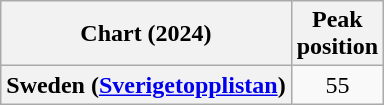<table class="wikitable plainrowheaders" style="text-align:center">
<tr>
<th scope="col">Chart (2024)</th>
<th scope="col">Peak<br>position</th>
</tr>
<tr>
<th scope="row">Sweden (<a href='#'>Sverigetopplistan</a>)</th>
<td>55</td>
</tr>
</table>
